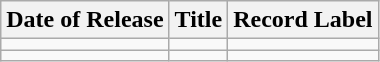<table class="wikitable">
<tr>
<th>Date of Release</th>
<th>Title</th>
<th>Record Label</th>
</tr>
<tr>
<td></td>
<td></td>
<td></td>
</tr>
<tr>
<td></td>
<td></td>
<td></td>
</tr>
</table>
